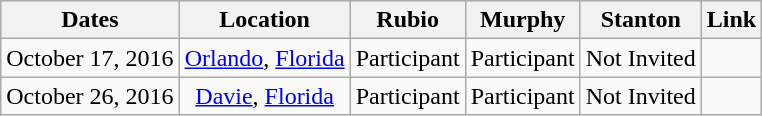<table class="wikitable" style="text-align:center">
<tr>
<th>Dates</th>
<th>Location</th>
<th>Rubio</th>
<th>Murphy</th>
<th>Stanton</th>
<th>Link</th>
</tr>
<tr>
<td>October 17, 2016</td>
<td><a href='#'>Orlando</a>, <a href='#'>Florida</a></td>
<td>Participant</td>
<td>Participant</td>
<td>Not Invited</td>
<td align=left></td>
</tr>
<tr>
<td>October 26, 2016</td>
<td><a href='#'>Davie</a>, <a href='#'>Florida</a></td>
<td>Participant</td>
<td>Participant</td>
<td>Not Invited</td>
<td align=left></td>
</tr>
</table>
